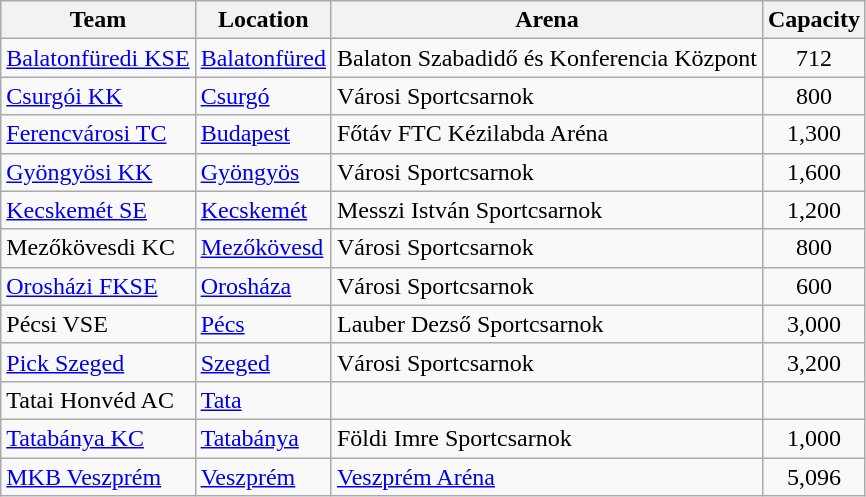<table class="wikitable sortable" style="text-align: left;">
<tr>
<th>Team</th>
<th>Location</th>
<th>Arena</th>
<th>Capacity</th>
</tr>
<tr>
<td><a href='#'>Balatonfüredi KSE</a></td>
<td><a href='#'>Balatonfüred</a></td>
<td>Balaton Szabadidő és Konferencia Központ</td>
<td align="center">712</td>
</tr>
<tr>
<td><a href='#'>Csurgói KK</a></td>
<td><a href='#'>Csurgó</a></td>
<td>Városi Sportcsarnok</td>
<td align="center">800</td>
</tr>
<tr>
<td><a href='#'>Ferencvárosi TC</a></td>
<td><a href='#'>Budapest</a></td>
<td>Főtáv FTC Kézilabda Aréna</td>
<td align="center">1,300</td>
</tr>
<tr>
<td><a href='#'>Gyöngyösi KK</a></td>
<td><a href='#'>Gyöngyös</a></td>
<td>Városi Sportcsarnok</td>
<td align="center">1,600</td>
</tr>
<tr>
<td><a href='#'>Kecskemét SE</a></td>
<td><a href='#'>Kecskemét</a></td>
<td>Messzi István Sportcsarnok</td>
<td align="center">1,200</td>
</tr>
<tr>
<td>Mezőkövesdi KC</td>
<td><a href='#'>Mezőkövesd</a></td>
<td>Városi Sportcsarnok</td>
<td align="center">800</td>
</tr>
<tr>
<td><a href='#'>Orosházi FKSE</a></td>
<td><a href='#'>Orosháza</a></td>
<td>Városi Sportcsarnok</td>
<td align="center">600</td>
</tr>
<tr>
<td>Pécsi VSE</td>
<td><a href='#'>Pécs</a></td>
<td>Lauber Dezső Sportcsarnok</td>
<td align="center">3,000</td>
</tr>
<tr>
<td><a href='#'>Pick Szeged</a></td>
<td><a href='#'>Szeged</a></td>
<td>Városi Sportcsarnok</td>
<td align="center">3,200</td>
</tr>
<tr>
<td>Tatai Honvéd AC</td>
<td><a href='#'>Tata</a></td>
<td></td>
<td align="center"></td>
</tr>
<tr>
<td><a href='#'>Tatabánya KC</a></td>
<td><a href='#'>Tatabánya</a></td>
<td>Földi Imre Sportcsarnok</td>
<td align="center">1,000</td>
</tr>
<tr>
<td><a href='#'>MKB Veszprém</a></td>
<td><a href='#'>Veszprém</a></td>
<td><a href='#'>Veszprém Aréna</a></td>
<td align="center">5,096</td>
</tr>
</table>
